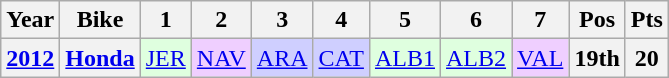<table class="wikitable" style="text-align:center;">
<tr>
<th>Year</th>
<th>Bike</th>
<th>1</th>
<th>2</th>
<th>3</th>
<th>4</th>
<th>5</th>
<th>6</th>
<th>7</th>
<th>Pos</th>
<th>Pts</th>
</tr>
<tr>
<th><a href='#'>2012</a></th>
<th><a href='#'>Honda</a></th>
<td style="background:#dfffdf;"><a href='#'>JER</a><br></td>
<td style="background:#efcfff;"><a href='#'>NAV</a><br></td>
<td style="background:#cfcfff;"><a href='#'>ARA</a><br></td>
<td style="background:#cfcfff;"><a href='#'>CAT</a><br></td>
<td style="background:#dfffdf;"><a href='#'>ALB1</a><br></td>
<td style="background:#dfffdf;"><a href='#'>ALB2</a><br></td>
<td style="background:#efcfff;"><a href='#'>VAL</a><br></td>
<th>19th</th>
<th>20</th>
</tr>
</table>
